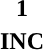<table style="width:100%; text-align:center;">
<tr>
<td style="background:"><strong>1</strong></td>
</tr>
<tr>
<td><span><strong>INC</strong></span></td>
</tr>
</table>
